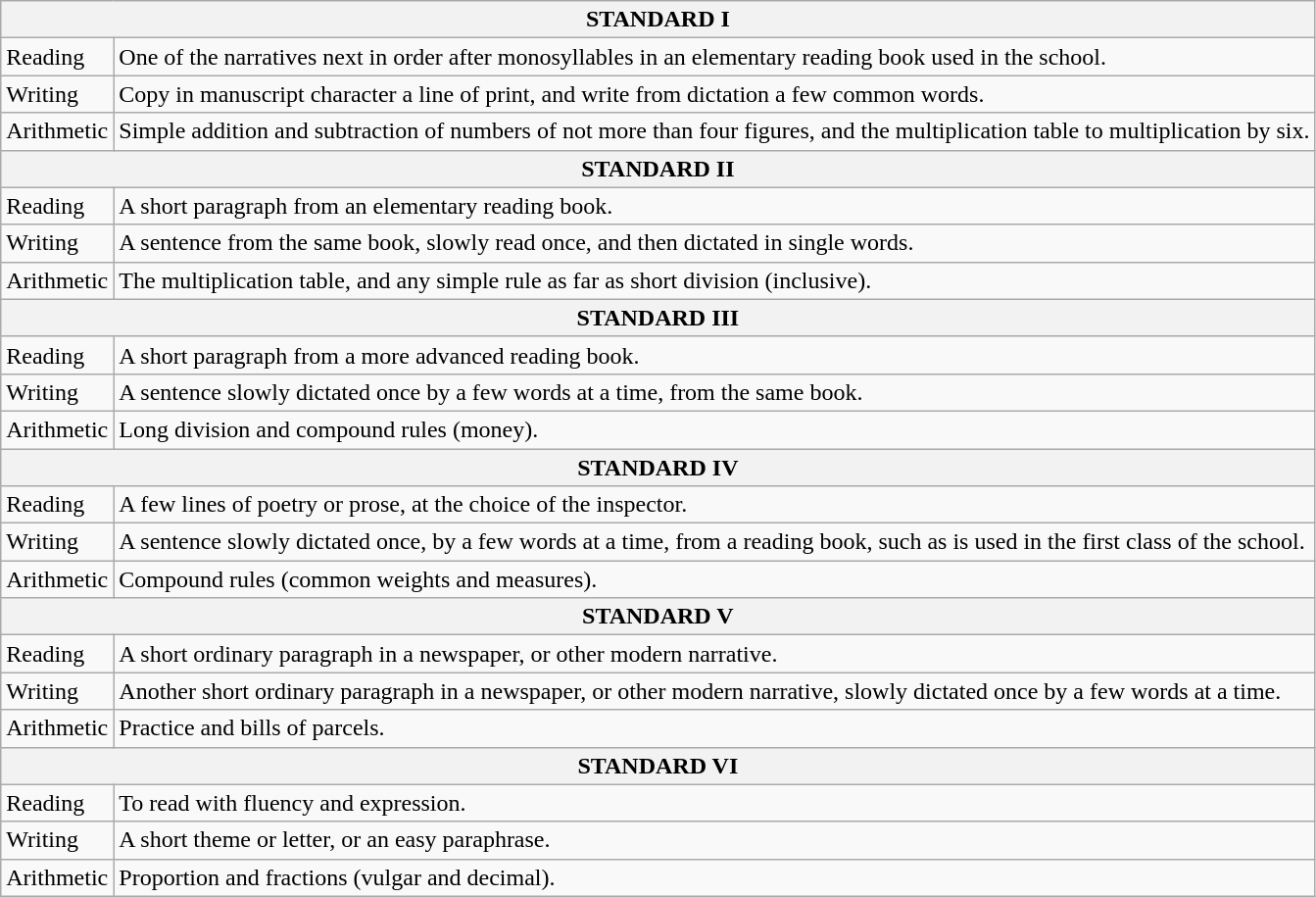<table class="wikitable">
<tr>
<th colspan=2>STANDARD I</th>
</tr>
<tr>
<td>Reading</td>
<td>One of the narratives next in order after monosyllables in an elementary reading book used in the school.</td>
</tr>
<tr>
<td>Writing</td>
<td>Copy in manuscript character a line of print, and write from dictation a few common words.</td>
</tr>
<tr>
<td>Arithmetic</td>
<td>Simple addition and subtraction of numbers of not more than four figures, and the multiplication table to multiplication by six.</td>
</tr>
<tr>
<th colspan=2>STANDARD II</th>
</tr>
<tr>
<td>Reading</td>
<td>A short paragraph from an elementary reading book.</td>
</tr>
<tr>
<td>Writing</td>
<td>A sentence from the same book, slowly read once, and then dictated in single words.</td>
</tr>
<tr>
<td>Arithmetic</td>
<td>The multiplication table, and any simple rule as far as short division (inclusive).</td>
</tr>
<tr>
<th colspan=2>STANDARD III</th>
</tr>
<tr>
<td>Reading</td>
<td>A short paragraph from a more advanced reading book.</td>
</tr>
<tr>
<td>Writing</td>
<td>A sentence slowly dictated once by a few words at a time, from the same book.</td>
</tr>
<tr ->
<td>Arithmetic</td>
<td>Long division and compound rules (money).</td>
</tr>
<tr>
<th colspan=2>STANDARD IV</th>
</tr>
<tr ->
<td>Reading</td>
<td>A few lines of poetry or prose, at the choice of the inspector.</td>
</tr>
<tr ->
<td>Writing</td>
<td>A sentence slowly dictated once, by a few words at a time, from a reading book, such as is used in the first class of the school.</td>
</tr>
<tr ->
<td>Arithmetic</td>
<td>Compound rules (common weights and measures).</td>
</tr>
<tr>
<th colspan=2>STANDARD V</th>
</tr>
<tr ->
<td>Reading</td>
<td>A short ordinary paragraph in a newspaper, or other modern narrative.</td>
</tr>
<tr ->
<td>Writing</td>
<td>Another short ordinary paragraph in a newspaper, or other modern narrative, slowly dictated once by a few words at a time.</td>
</tr>
<tr ->
<td>Arithmetic</td>
<td>Practice and bills of parcels.</td>
</tr>
<tr>
<th colspan=2>STANDARD VI</th>
</tr>
<tr ->
<td>Reading</td>
<td>To read with fluency and expression.</td>
</tr>
<tr ->
<td>Writing</td>
<td>A short theme or letter, or an easy paraphrase.</td>
</tr>
<tr ->
<td>Arithmetic</td>
<td>Proportion and fractions (vulgar and decimal).</td>
</tr>
</table>
